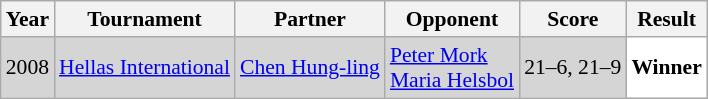<table class="sortable wikitable" style="font-size: 90%;">
<tr>
<th>Year</th>
<th>Tournament</th>
<th>Partner</th>
<th>Opponent</th>
<th>Score</th>
<th>Result</th>
</tr>
<tr style="background:#D5D5D5">
<td align="center">2008</td>
<td align="left"><a href='#'>Hellas International</a></td>
<td align="left"> <a href='#'>Chen Hung-ling</a></td>
<td align="left"> <a href='#'>Peter Mork</a> <br>  <a href='#'>Maria Helsbol</a></td>
<td align="left">21–6, 21–9</td>
<td style="text-align:left; background:white"> <strong>Winner</strong></td>
</tr>
</table>
